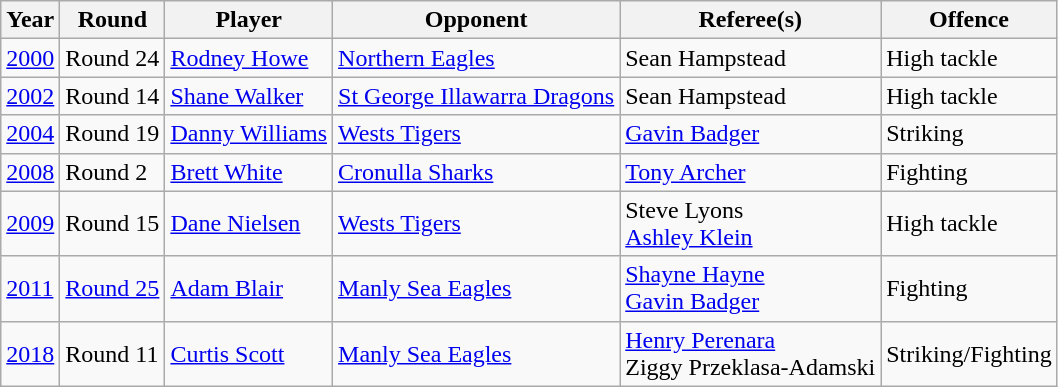<table class="wikitable">
<tr>
<th>Year</th>
<th>Round</th>
<th>Player</th>
<th>Opponent</th>
<th>Referee(s)</th>
<th>Offence</th>
</tr>
<tr>
<td><a href='#'>2000</a></td>
<td>Round 24</td>
<td><a href='#'>Rodney Howe</a></td>
<td><a href='#'>Northern Eagles</a></td>
<td>Sean Hampstead</td>
<td>High tackle</td>
</tr>
<tr>
<td><a href='#'>2002</a></td>
<td>Round 14</td>
<td><a href='#'>Shane Walker</a></td>
<td><a href='#'>St George Illawarra Dragons</a></td>
<td>Sean Hampstead</td>
<td>High tackle</td>
</tr>
<tr>
<td><a href='#'>2004</a></td>
<td>Round 19</td>
<td><a href='#'>Danny Williams</a></td>
<td><a href='#'>Wests Tigers</a></td>
<td><a href='#'>Gavin Badger</a></td>
<td>Striking</td>
</tr>
<tr>
<td><a href='#'>2008</a></td>
<td>Round 2</td>
<td><a href='#'>Brett White</a></td>
<td><a href='#'>Cronulla Sharks</a></td>
<td><a href='#'>Tony Archer</a></td>
<td>Fighting</td>
</tr>
<tr>
<td><a href='#'>2009</a></td>
<td>Round 15</td>
<td><a href='#'>Dane Nielsen</a></td>
<td><a href='#'>Wests Tigers</a></td>
<td>Steve Lyons<br><a href='#'>Ashley Klein</a></td>
<td>High tackle</td>
</tr>
<tr>
<td><a href='#'>2011</a></td>
<td><a href='#'>Round 25</a></td>
<td><a href='#'>Adam Blair</a></td>
<td><a href='#'>Manly Sea Eagles</a></td>
<td><a href='#'>Shayne Hayne</a><br><a href='#'>Gavin Badger</a></td>
<td>Fighting</td>
</tr>
<tr>
<td><a href='#'>2018</a></td>
<td>Round 11</td>
<td><a href='#'>Curtis Scott</a></td>
<td><a href='#'>Manly Sea Eagles</a></td>
<td><a href='#'>Henry Perenara</a><br>Ziggy Przeklasa-Adamski</td>
<td>Striking/Fighting</td>
</tr>
</table>
